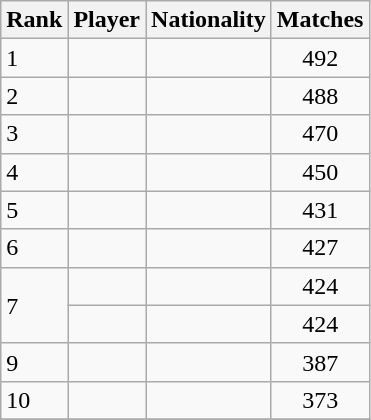<table class="wikitable sortable">
<tr>
<th>Rank</th>
<th>Player</th>
<th>Nationality</th>
<th>Matches</th>
</tr>
<tr>
<td>1</td>
<td><strong></strong></td>
<td></td>
<td align=center>492</td>
</tr>
<tr>
<td>2</td>
<td><strong></strong></td>
<td></td>
<td align=center>488</td>
</tr>
<tr>
<td>3</td>
<td></td>
<td></td>
<td align=center>470</td>
</tr>
<tr>
<td>4</td>
<td></td>
<td></td>
<td align=center>450</td>
</tr>
<tr>
<td>5</td>
<td></td>
<td></td>
<td align=center>431</td>
</tr>
<tr>
<td>6</td>
<td><strong></strong></td>
<td></td>
<td align=center>427</td>
</tr>
<tr>
<td rowspan=2>7</td>
<td></td>
<td></td>
<td align=center>424</td>
</tr>
<tr>
<td></td>
<td></td>
<td align=center>424</td>
</tr>
<tr>
<td>9</td>
<td></td>
<td></td>
<td align=center>387</td>
</tr>
<tr>
<td>10</td>
<td></td>
<td></td>
<td align=center>373</td>
</tr>
<tr>
</tr>
</table>
